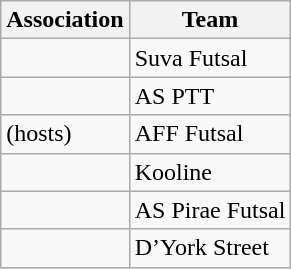<table class="wikitable sortable">
<tr>
<th>Association</th>
<th>Team</th>
</tr>
<tr>
<td></td>
<td>Suva Futsal</td>
</tr>
<tr>
<td></td>
<td>AS PTT</td>
</tr>
<tr>
<td> (hosts)</td>
<td>AFF Futsal</td>
</tr>
<tr>
<td></td>
<td>Kooline</td>
</tr>
<tr>
<td></td>
<td>AS Pirae Futsal</td>
</tr>
<tr>
<td></td>
<td>D’York Street</td>
</tr>
</table>
